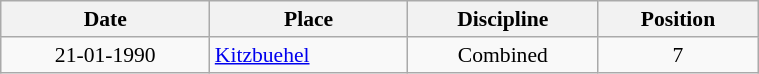<table class="wikitable" width=40% style="font-size:90%; text-align:center;">
<tr>
<th>Date</th>
<th>Place</th>
<th>Discipline</th>
<th>Position</th>
</tr>
<tr>
<td>21-01-1990</td>
<td align=left> <a href='#'>Kitzbuehel</a></td>
<td>Combined</td>
<td>7</td>
</tr>
</table>
